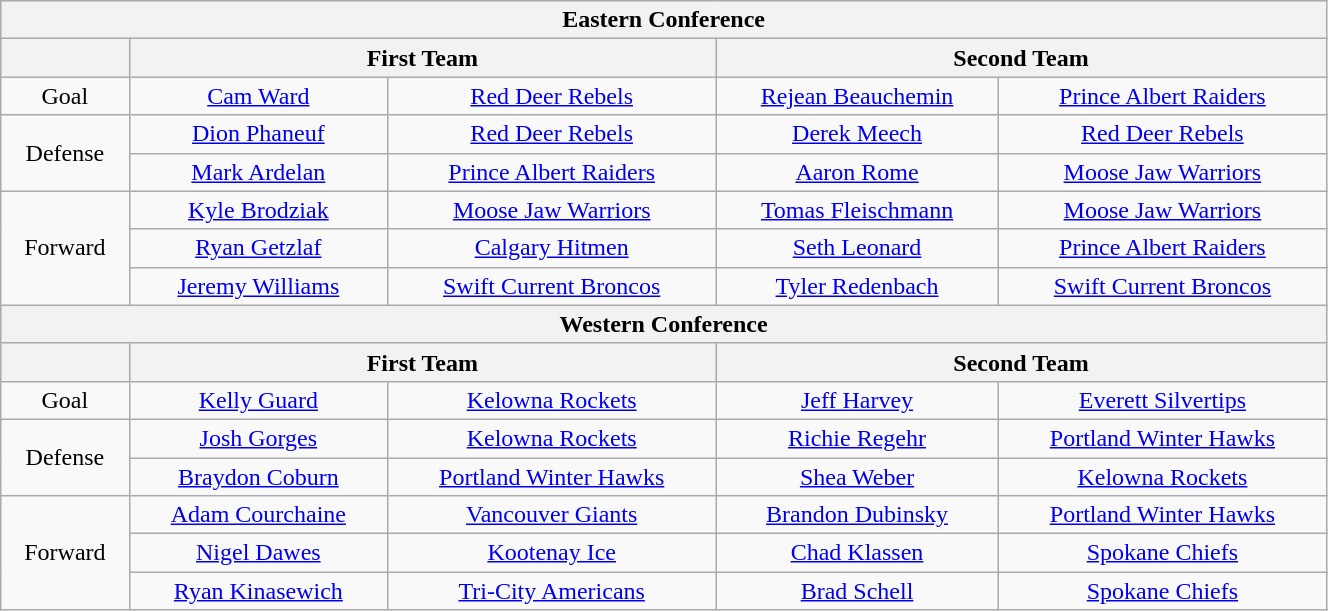<table class="wikitable" style="text-align:center;" width="70%">
<tr>
<th colspan="5">Eastern Conference</th>
</tr>
<tr>
<th></th>
<th colspan="2">First Team</th>
<th colspan="2">Second Team</th>
</tr>
<tr>
<td>Goal</td>
<td><a href='#'>Cam Ward</a></td>
<td><a href='#'>Red Deer Rebels</a></td>
<td><a href='#'>Rejean Beauchemin</a></td>
<td><a href='#'>Prince Albert Raiders</a></td>
</tr>
<tr>
<td rowspan="2">Defense</td>
<td><a href='#'>Dion Phaneuf</a></td>
<td><a href='#'>Red Deer Rebels</a></td>
<td><a href='#'>Derek Meech</a></td>
<td><a href='#'>Red Deer Rebels</a></td>
</tr>
<tr>
<td><a href='#'>Mark Ardelan</a></td>
<td><a href='#'>Prince Albert Raiders</a></td>
<td><a href='#'>Aaron Rome</a></td>
<td><a href='#'>Moose Jaw Warriors</a></td>
</tr>
<tr>
<td rowspan="3">Forward</td>
<td><a href='#'>Kyle Brodziak</a></td>
<td><a href='#'>Moose Jaw Warriors</a></td>
<td><a href='#'>Tomas Fleischmann</a></td>
<td><a href='#'>Moose Jaw Warriors</a></td>
</tr>
<tr>
<td><a href='#'>Ryan Getzlaf</a></td>
<td><a href='#'>Calgary Hitmen</a></td>
<td><a href='#'>Seth Leonard</a></td>
<td><a href='#'>Prince Albert Raiders</a></td>
</tr>
<tr>
<td><a href='#'>Jeremy Williams</a></td>
<td><a href='#'>Swift Current Broncos</a></td>
<td><a href='#'>Tyler Redenbach</a></td>
<td><a href='#'>Swift Current Broncos</a></td>
</tr>
<tr>
<th colspan="5">Western Conference</th>
</tr>
<tr>
<th></th>
<th colspan="2">First Team</th>
<th colspan="2">Second Team</th>
</tr>
<tr>
<td>Goal</td>
<td><a href='#'>Kelly Guard</a></td>
<td><a href='#'>Kelowna Rockets</a></td>
<td><a href='#'>Jeff Harvey</a></td>
<td><a href='#'>Everett Silvertips</a></td>
</tr>
<tr>
<td rowspan="2">Defense</td>
<td><a href='#'>Josh Gorges</a></td>
<td><a href='#'>Kelowna Rockets</a></td>
<td><a href='#'>Richie Regehr</a></td>
<td><a href='#'>Portland Winter Hawks</a></td>
</tr>
<tr>
<td><a href='#'>Braydon Coburn</a></td>
<td><a href='#'>Portland Winter Hawks</a></td>
<td><a href='#'>Shea Weber</a></td>
<td><a href='#'>Kelowna Rockets</a></td>
</tr>
<tr>
<td rowspan="3">Forward</td>
<td><a href='#'>Adam Courchaine</a></td>
<td><a href='#'>Vancouver Giants</a></td>
<td><a href='#'>Brandon Dubinsky</a></td>
<td><a href='#'>Portland Winter Hawks</a></td>
</tr>
<tr>
<td><a href='#'>Nigel Dawes</a></td>
<td><a href='#'>Kootenay Ice</a></td>
<td><a href='#'>Chad Klassen</a></td>
<td><a href='#'>Spokane Chiefs</a></td>
</tr>
<tr>
<td><a href='#'>Ryan Kinasewich</a></td>
<td><a href='#'>Tri-City Americans</a></td>
<td><a href='#'>Brad Schell</a></td>
<td><a href='#'>Spokane Chiefs</a></td>
</tr>
</table>
